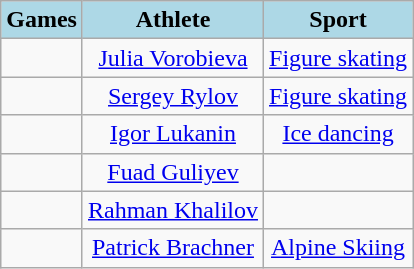<table class="wikitable" style="text-align:center">
<tr>
<th style="background-color:lightblue">Games</th>
<th style="background-color:lightblue">Athlete</th>
<th style="background-color:lightblue">Sport</th>
</tr>
<tr>
<td align=left></td>
<td><a href='#'>Julia Vorobieva</a></td>
<td><a href='#'>Figure skating</a></td>
</tr>
<tr>
<td align=left></td>
<td><a href='#'>Sergey Rylov</a></td>
<td><a href='#'>Figure skating</a></td>
</tr>
<tr>
<td align=left></td>
<td><a href='#'>Igor Lukanin</a></td>
<td><a href='#'>Ice dancing</a></td>
</tr>
<tr>
<td align=left></td>
<td><a href='#'>Fuad Guliyev</a></td>
<td></td>
</tr>
<tr>
<td align=left></td>
<td><a href='#'>Rahman Khalilov</a></td>
<td></td>
</tr>
<tr>
<td align=left></td>
<td><a href='#'>Patrick Brachner</a></td>
<td><a href='#'>Alpine Skiing</a></td>
</tr>
</table>
